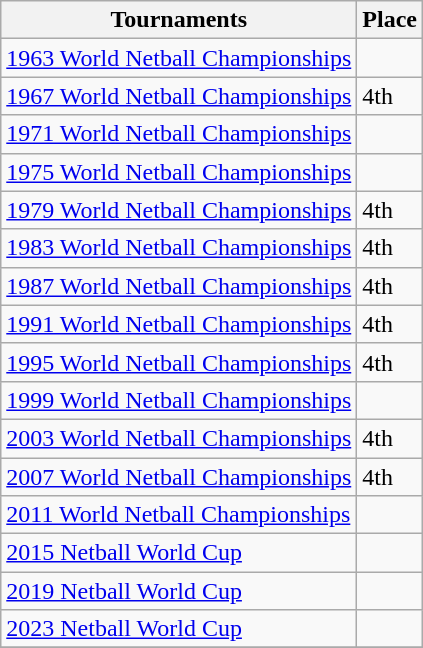<table class="wikitable collapsible">
<tr>
<th>Tournaments</th>
<th>Place</th>
</tr>
<tr>
<td><a href='#'>1963 World Netball Championships</a></td>
<td></td>
</tr>
<tr>
<td><a href='#'>1967 World Netball Championships</a></td>
<td>4th</td>
</tr>
<tr>
<td><a href='#'>1971 World Netball Championships</a></td>
<td></td>
</tr>
<tr>
<td><a href='#'>1975 World Netball Championships</a></td>
<td></td>
</tr>
<tr>
<td><a href='#'>1979 World Netball Championships</a></td>
<td>4th</td>
</tr>
<tr>
<td><a href='#'>1983 World Netball Championships</a></td>
<td>4th</td>
</tr>
<tr>
<td><a href='#'>1987 World Netball Championships</a></td>
<td>4th</td>
</tr>
<tr>
<td><a href='#'>1991 World Netball Championships</a></td>
<td>4th</td>
</tr>
<tr>
<td><a href='#'>1995 World Netball Championships</a></td>
<td>4th</td>
</tr>
<tr>
<td><a href='#'>1999 World Netball Championships</a></td>
<td></td>
</tr>
<tr>
<td><a href='#'>2003 World Netball Championships</a></td>
<td>4th</td>
</tr>
<tr>
<td><a href='#'>2007 World Netball Championships</a></td>
<td>4th</td>
</tr>
<tr>
<td><a href='#'>2011 World Netball Championships</a></td>
<td></td>
</tr>
<tr>
<td><a href='#'>2015 Netball World Cup</a></td>
<td></td>
</tr>
<tr>
<td><a href='#'>2019 Netball World Cup</a></td>
<td></td>
</tr>
<tr>
<td><a href='#'>2023 Netball World Cup</a></td>
<td></td>
</tr>
<tr>
</tr>
</table>
